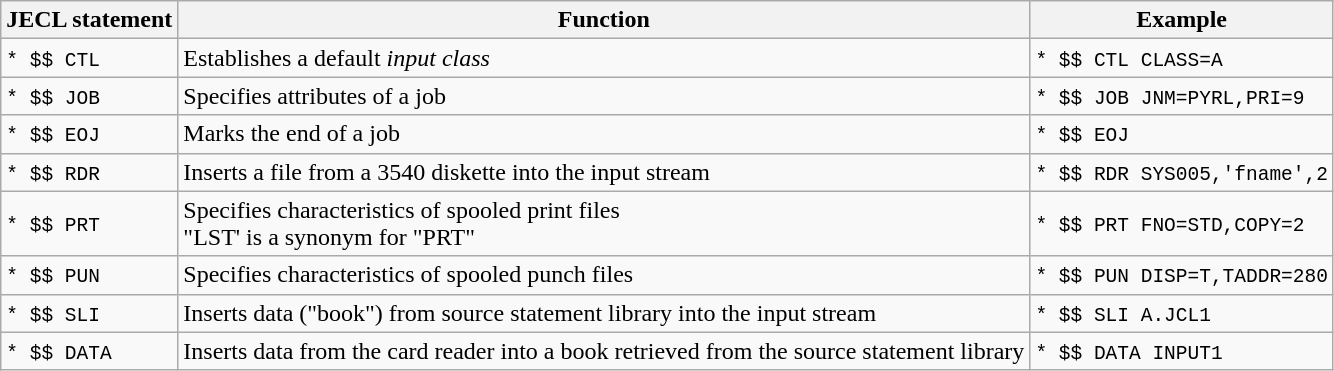<table class="wikitable">
<tr>
<th>JECL statement</th>
<th>Function</th>
<th>Example</th>
</tr>
<tr>
<td><code>* $$ CTL</code></td>
<td>Establishes a default <em>input class</em></td>
<td><code>* $$ CTL CLASS=A</code></td>
</tr>
<tr>
<td><code>* $$ JOB</code></td>
<td>Specifies attributes of a job</td>
<td><code>* $$ JOB JNM=PYRL,PRI=9</code></td>
</tr>
<tr>
<td><code>* $$ EOJ</code></td>
<td>Marks the end of a job</td>
<td><code>* $$ EOJ</code></td>
</tr>
<tr>
<td><code>* $$ RDR</code></td>
<td>Inserts a file from a 3540 diskette into the input stream</td>
<td><code>* $$ RDR SYS005,'fname',2</code></td>
</tr>
<tr>
<td><code>* $$ PRT</code></td>
<td>Specifies characteristics of spooled print files<br> "LST' is a synonym for "PRT"</td>
<td><code>* $$ PRT FNO=STD,COPY=2</code></td>
</tr>
<tr>
<td><code>* $$ PUN</code></td>
<td>Specifies characteristics of spooled punch files</td>
<td><code>* $$ PUN DISP=T,TADDR=280</code></td>
</tr>
<tr>
<td><code>* $$ SLI</code></td>
<td>Inserts data ("book") from source statement library into the input stream</td>
<td><code>* $$ SLI A.JCL1</code></td>
</tr>
<tr>
<td><code>* $$ DATA</code></td>
<td>Inserts data from the card reader into a book retrieved from the source statement library</td>
<td><code>* $$ DATA INPUT1</code></td>
</tr>
</table>
